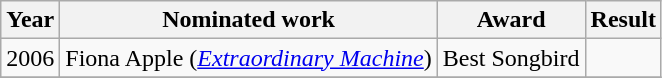<table class="wikitable">
<tr>
<th>Year</th>
<th>Nominated work</th>
<th>Award</th>
<th>Result</th>
</tr>
<tr>
<td align="center">2006</td>
<td>Fiona Apple (<em><a href='#'>Extraordinary Machine</a></em>)</td>
<td>Best Songbird</td>
<td></td>
</tr>
<tr>
</tr>
</table>
